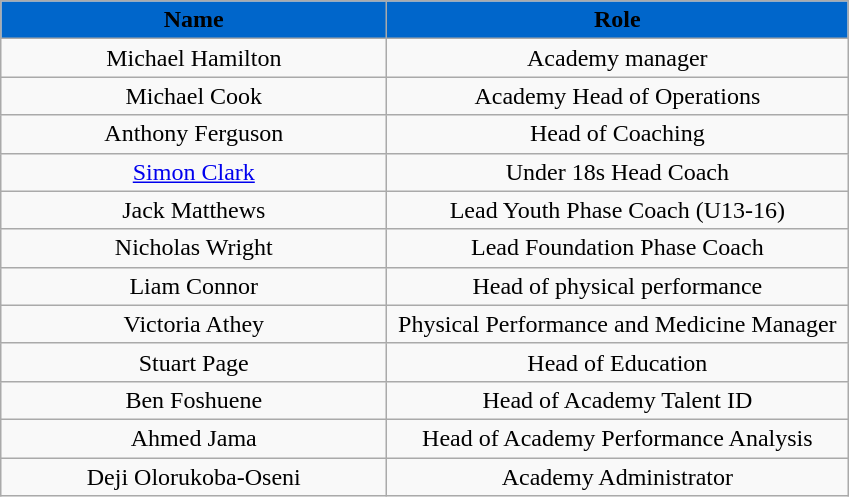<table class="wikitable">
<tr>
<th style="background:#0066cb; width:250px;"><span>Name</span></th>
<th style="background:#0066cb; width:300px;"><span>Role</span></th>
</tr>
<tr>
<td style="text-align:center;">Michael Hamilton</td>
<td style="text-align:center;">Academy manager</td>
</tr>
<tr>
<td style="text-align:center;">Michael Cook</td>
<td style="text-align:center;">Academy Head of Operations</td>
</tr>
<tr>
<td style="text-align:center;">Anthony Ferguson</td>
<td style="text-align:center;">Head of Coaching</td>
</tr>
<tr>
<td style="text-align:center;"><a href='#'>Simon Clark</a></td>
<td style="text-align:center;">Under 18s Head Coach</td>
</tr>
<tr>
<td style="text-align:center;">Jack Matthews</td>
<td style="text-align:center;">Lead Youth Phase Coach (U13-16)</td>
</tr>
<tr>
<td style="text-align:center;">Nicholas Wright</td>
<td style="text-align:center;">Lead Foundation Phase Coach</td>
</tr>
<tr>
<td style="text-align:center;">Liam Connor</td>
<td style="text-align:center;">Head of physical performance</td>
</tr>
<tr>
<td style="text-align:center;">Victoria Athey</td>
<td style="text-align:center;">Physical Performance and Medicine Manager</td>
</tr>
<tr>
<td style="text-align:center;">Stuart Page</td>
<td style="text-align:center;">Head of Education</td>
</tr>
<tr>
<td style="text-align:center;">Ben Foshuene</td>
<td style="text-align:center;">Head of Academy Talent ID</td>
</tr>
<tr>
<td style="text-align:center;">Ahmed Jama</td>
<td style="text-align:center;">Head of Academy Performance Analysis</td>
</tr>
<tr>
<td style="text-align:center;">Deji Olorukoba-Oseni</td>
<td style="text-align:center;">Academy Administrator</td>
</tr>
</table>
